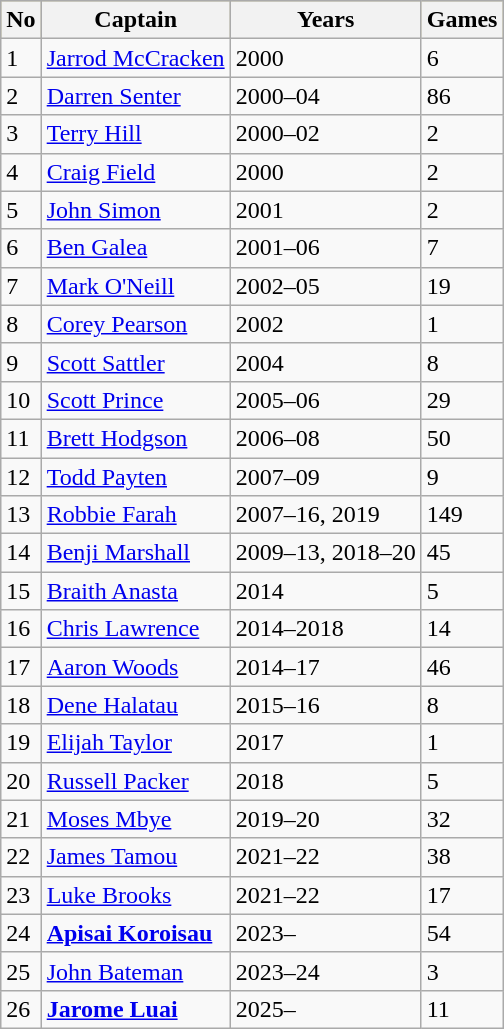<table class="wikitable">
<tr style="background:#bdb76b;">
<th>No</th>
<th>Captain</th>
<th>Years</th>
<th>Games</th>
</tr>
<tr>
<td>1</td>
<td><a href='#'>Jarrod McCracken</a></td>
<td>2000</td>
<td>6</td>
</tr>
<tr>
<td>2</td>
<td><a href='#'>Darren Senter</a></td>
<td>2000–04</td>
<td>86</td>
</tr>
<tr>
<td>3</td>
<td><a href='#'>Terry Hill</a></td>
<td>2000–02</td>
<td>2</td>
</tr>
<tr>
<td>4</td>
<td><a href='#'>Craig Field</a></td>
<td>2000</td>
<td>2</td>
</tr>
<tr>
<td>5</td>
<td><a href='#'>John Simon</a></td>
<td>2001</td>
<td>2</td>
</tr>
<tr>
<td>6</td>
<td><a href='#'>Ben Galea</a></td>
<td>2001–06</td>
<td>7</td>
</tr>
<tr>
<td>7</td>
<td><a href='#'>Mark O'Neill</a></td>
<td>2002–05</td>
<td>19</td>
</tr>
<tr>
<td>8</td>
<td><a href='#'>Corey Pearson</a></td>
<td>2002</td>
<td>1</td>
</tr>
<tr>
<td>9</td>
<td><a href='#'>Scott Sattler</a></td>
<td>2004</td>
<td>8</td>
</tr>
<tr>
<td>10</td>
<td><a href='#'>Scott Prince</a></td>
<td>2005–06</td>
<td>29</td>
</tr>
<tr>
<td>11</td>
<td><a href='#'>Brett Hodgson</a></td>
<td>2006–08</td>
<td>50</td>
</tr>
<tr>
<td>12</td>
<td><a href='#'>Todd Payten</a></td>
<td>2007–09</td>
<td>9</td>
</tr>
<tr>
<td>13</td>
<td><a href='#'>Robbie Farah</a></td>
<td>2007–16, 2019</td>
<td>149</td>
</tr>
<tr>
<td>14</td>
<td><a href='#'>Benji Marshall</a></td>
<td>2009–13, 2018–20</td>
<td>45</td>
</tr>
<tr>
<td>15</td>
<td><a href='#'>Braith Anasta</a></td>
<td>2014</td>
<td>5</td>
</tr>
<tr>
<td>16</td>
<td><a href='#'>Chris Lawrence</a></td>
<td>2014–2018</td>
<td>14</td>
</tr>
<tr>
<td>17</td>
<td><a href='#'>Aaron Woods</a></td>
<td>2014–17</td>
<td>46</td>
</tr>
<tr>
<td>18</td>
<td><a href='#'>Dene Halatau</a></td>
<td>2015–16</td>
<td>8</td>
</tr>
<tr>
<td>19</td>
<td><a href='#'>Elijah Taylor</a></td>
<td>2017</td>
<td>1</td>
</tr>
<tr>
<td>20</td>
<td><a href='#'>Russell Packer</a></td>
<td>2018</td>
<td>5</td>
</tr>
<tr>
<td>21</td>
<td><a href='#'>Moses Mbye</a></td>
<td>2019–20</td>
<td>32</td>
</tr>
<tr>
<td>22</td>
<td><a href='#'>James Tamou</a></td>
<td>2021–22</td>
<td>38</td>
</tr>
<tr>
<td>23</td>
<td><a href='#'>Luke Brooks</a></td>
<td>2021–22</td>
<td>17</td>
</tr>
<tr>
<td>24</td>
<td><strong><a href='#'>Apisai Koroisau</a></strong></td>
<td>2023–</td>
<td>54</td>
</tr>
<tr>
<td>25</td>
<td><a href='#'>John Bateman</a></td>
<td>2023–24</td>
<td>3</td>
</tr>
<tr>
<td>26</td>
<td><strong><a href='#'>Jarome Luai</a></strong></td>
<td>2025–</td>
<td>11</td>
</tr>
</table>
